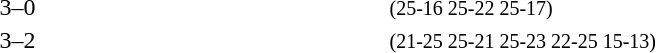<table>
<tr>
<th width=200></th>
<th width=80></th>
<th width=200></th>
<th width=220></th>
</tr>
<tr>
<td align=right><strong></strong></td>
<td align=center>3–0</td>
<td></td>
<td><small>(25-16 25-22 25-17)</small></td>
</tr>
<tr>
<td align=right><strong></strong></td>
<td align=center>3–2</td>
<td></td>
<td><small>(21-25 25-21 25-23 22-25 15-13)</small></td>
</tr>
</table>
